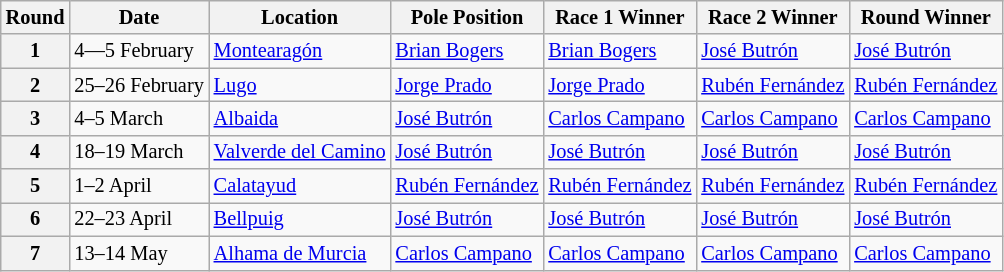<table class="wikitable" style="font-size: 85%;">
<tr>
<th>Round</th>
<th>Date</th>
<th>Location</th>
<th>Pole Position</th>
<th>Race 1 Winner</th>
<th>Race 2 Winner</th>
<th>Round Winner</th>
</tr>
<tr>
<th>1</th>
<td>4—5 February</td>
<td> <a href='#'>Montearagón</a></td>
<td> <a href='#'>Brian Bogers</a></td>
<td> <a href='#'>Brian Bogers</a></td>
<td> <a href='#'>José Butrón</a></td>
<td> <a href='#'>José Butrón</a></td>
</tr>
<tr>
<th>2</th>
<td>25–26 February</td>
<td> <a href='#'>Lugo</a></td>
<td> <a href='#'>Jorge Prado</a></td>
<td> <a href='#'>Jorge Prado</a></td>
<td> <a href='#'>Rubén Fernández</a></td>
<td> <a href='#'>Rubén Fernández</a></td>
</tr>
<tr>
<th>3</th>
<td>4–5 March</td>
<td> <a href='#'>Albaida</a></td>
<td> <a href='#'>José Butrón</a></td>
<td> <a href='#'>Carlos Campano</a></td>
<td> <a href='#'>Carlos Campano</a></td>
<td> <a href='#'>Carlos Campano</a></td>
</tr>
<tr>
<th>4</th>
<td>18–19 March</td>
<td> <a href='#'>Valverde del Camino</a></td>
<td> <a href='#'>José Butrón</a></td>
<td> <a href='#'>José Butrón</a></td>
<td> <a href='#'>José Butrón</a></td>
<td> <a href='#'>José Butrón</a></td>
</tr>
<tr>
<th>5</th>
<td>1–2 April</td>
<td> <a href='#'>Calatayud</a></td>
<td> <a href='#'>Rubén Fernández</a></td>
<td> <a href='#'>Rubén Fernández</a></td>
<td> <a href='#'>Rubén Fernández</a></td>
<td> <a href='#'>Rubén Fernández</a></td>
</tr>
<tr>
<th>6</th>
<td>22–23 April</td>
<td> <a href='#'>Bellpuig</a></td>
<td> <a href='#'>José Butrón</a></td>
<td> <a href='#'>José Butrón</a></td>
<td> <a href='#'>José Butrón</a></td>
<td> <a href='#'>José Butrón</a></td>
</tr>
<tr>
<th>7</th>
<td>13–14 May</td>
<td> <a href='#'>Alhama de Murcia</a></td>
<td> <a href='#'>Carlos Campano</a></td>
<td> <a href='#'>Carlos Campano</a></td>
<td> <a href='#'>Carlos Campano</a></td>
<td> <a href='#'>Carlos Campano</a></td>
</tr>
</table>
